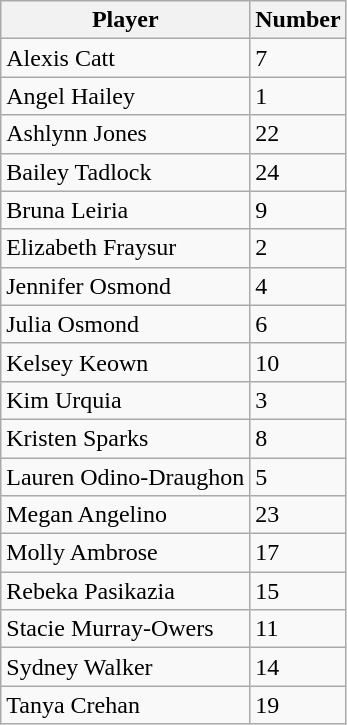<table class="wikitable">
<tr>
<th>Player</th>
<th>Number</th>
</tr>
<tr>
<td>Alexis Catt</td>
<td>7</td>
</tr>
<tr>
<td>Angel Hailey</td>
<td>1</td>
</tr>
<tr>
<td>Ashlynn Jones</td>
<td>22</td>
</tr>
<tr>
<td>Bailey Tadlock</td>
<td>24</td>
</tr>
<tr>
<td>Bruna Leiria</td>
<td>9</td>
</tr>
<tr>
<td>Elizabeth Fraysur</td>
<td>2</td>
</tr>
<tr>
<td>Jennifer Osmond</td>
<td>4</td>
</tr>
<tr>
<td>Julia Osmond</td>
<td>6</td>
</tr>
<tr>
<td>Kelsey Keown</td>
<td>10</td>
</tr>
<tr>
<td>Kim Urquia</td>
<td>3</td>
</tr>
<tr>
<td>Kristen Sparks</td>
<td>8</td>
</tr>
<tr>
<td>Lauren Odino-Draughon</td>
<td>5</td>
</tr>
<tr>
<td>Megan Angelino</td>
<td>23</td>
</tr>
<tr>
<td>Molly Ambrose</td>
<td>17</td>
</tr>
<tr>
<td>Rebeka Pasikazia</td>
<td>15</td>
</tr>
<tr>
<td>Stacie Murray-Owers</td>
<td>11</td>
</tr>
<tr>
<td>Sydney Walker</td>
<td>14</td>
</tr>
<tr>
<td>Tanya Crehan</td>
<td>19</td>
</tr>
</table>
